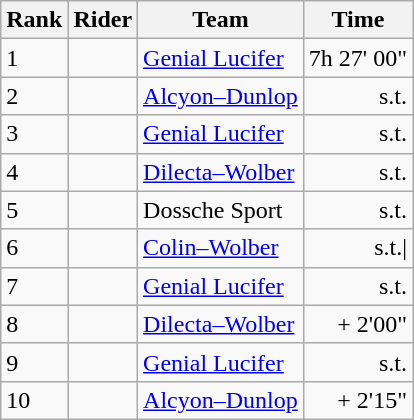<table class="wikitable">
<tr>
<th scope="col">Rank</th>
<th scope="col">Rider</th>
<th scope="col">Team</th>
<th scope="col">Time</th>
</tr>
<tr>
<td>1</td>
<td></td>
<td><a href='#'>Genial Lucifer</a></td>
<td>7h 27' 00"</td>
</tr>
<tr>
<td>2</td>
<td></td>
<td><a href='#'>Alcyon–Dunlop</a></td>
<td align=right>s.t.</td>
</tr>
<tr>
<td>3</td>
<td></td>
<td><a href='#'>Genial Lucifer</a></td>
<td align=right>s.t.</td>
</tr>
<tr>
<td>4</td>
<td></td>
<td><a href='#'>Dilecta–Wolber</a></td>
<td align=right>s.t.</td>
</tr>
<tr>
<td>5</td>
<td></td>
<td>Dossche Sport</td>
<td align=right>s.t.</td>
</tr>
<tr>
<td>6</td>
<td></td>
<td><a href='#'>Colin–Wolber</a></td>
<td align=right>s.t.|</td>
</tr>
<tr>
<td>7</td>
<td></td>
<td><a href='#'>Genial Lucifer</a></td>
<td align=right>s.t.</td>
</tr>
<tr>
<td>8</td>
<td></td>
<td><a href='#'>Dilecta–Wolber</a></td>
<td align=right>+ 2'00"</td>
</tr>
<tr>
<td>9</td>
<td></td>
<td><a href='#'>Genial Lucifer</a></td>
<td align=right>s.t.</td>
</tr>
<tr>
<td>10</td>
<td></td>
<td><a href='#'>Alcyon–Dunlop</a></td>
<td align=right>+ 2'15"</td>
</tr>
</table>
